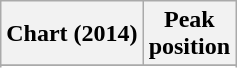<table class="wikitable sortable plainrowheaders" style="text-align:center">
<tr>
<th scope="col">Chart (2014)</th>
<th scope="col">Peak<br> position</th>
</tr>
<tr>
</tr>
<tr>
</tr>
<tr>
</tr>
</table>
